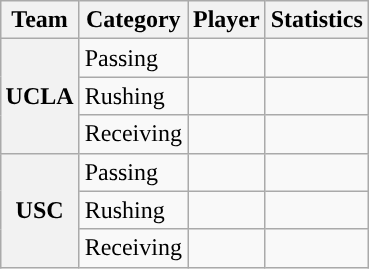<table class="wikitable" style="float:right">
<tr>
<th>Team</th>
<th>Category</th>
<th>Player</th>
<th>Statistics</th>
</tr>
<tr>
<th rowspan=3>UCLA</th>
<td>Passing</td>
<td></td>
<td></td>
</tr>
<tr>
<td>Rushing</td>
<td></td>
<td></td>
</tr>
<tr>
<td>Receiving</td>
<td></td>
<td></td>
</tr>
<tr>
<th rowspan=3>USC</th>
<td>Passing</td>
<td></td>
<td></td>
</tr>
<tr>
<td>Rushing</td>
<td></td>
<td></td>
</tr>
<tr>
<td>Receiving</td>
<td></td>
<td></td>
</tr>
</table>
